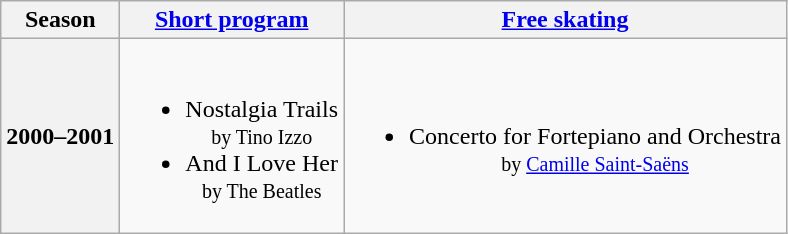<table class=wikitable style=text-align:center>
<tr>
<th>Season</th>
<th><a href='#'>Short program</a></th>
<th><a href='#'>Free skating</a></th>
</tr>
<tr>
<th>2000–2001 <br> </th>
<td><br><ul><li>Nostalgia Trails <br><small> by Tino Izzo </small></li><li>And I Love Her <br><small> by The Beatles </small></li></ul></td>
<td><br><ul><li>Concerto for Fortepiano and Orchestra <br><small> by <a href='#'>Camille Saint-Saëns</a> </small></li></ul></td>
</tr>
</table>
